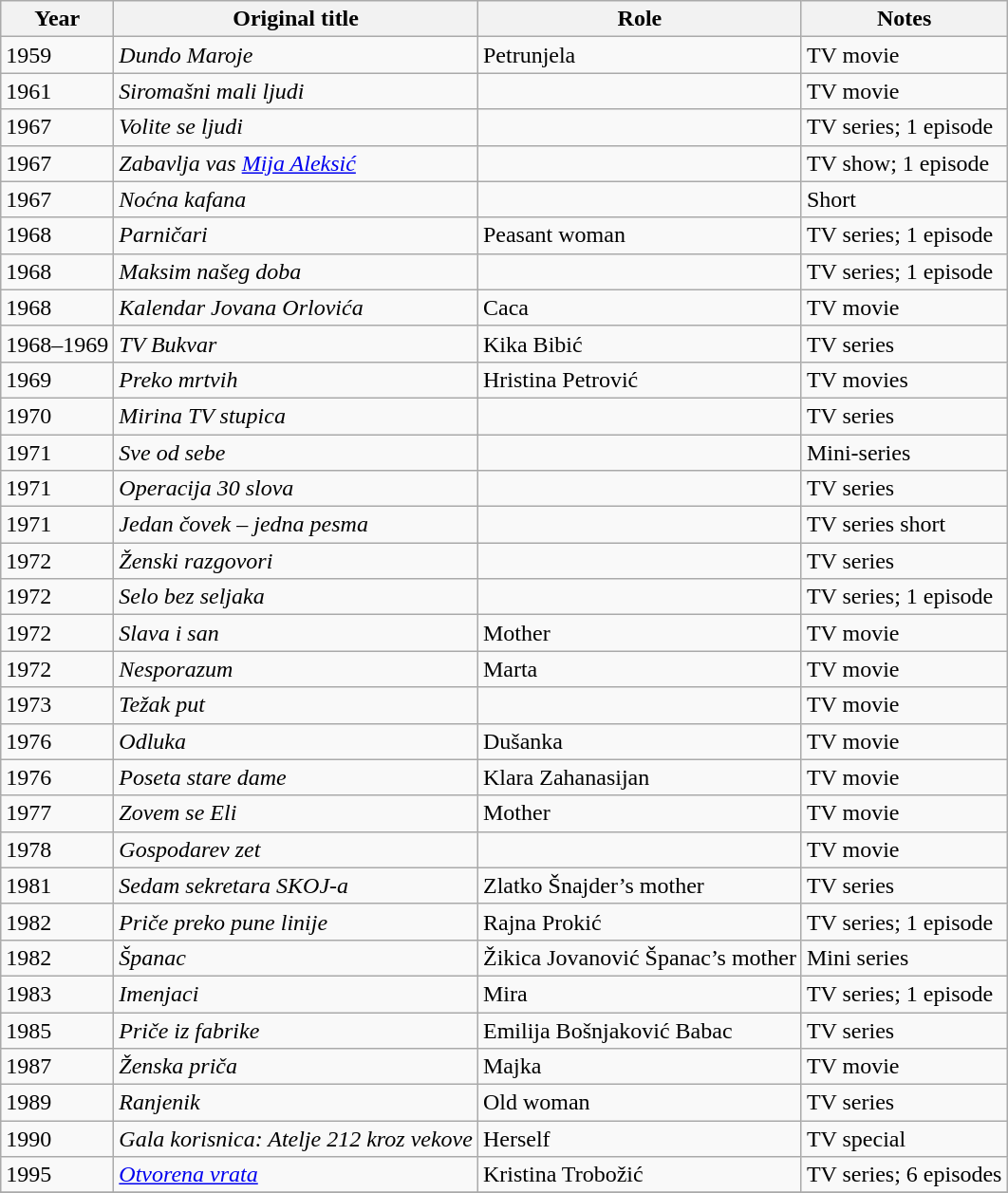<table class="wikitable sortable">
<tr>
<th>Year</th>
<th>Original title</th>
<th>Role</th>
<th>Notes</th>
</tr>
<tr>
<td>1959</td>
<td><em>Dundo Maroje</em></td>
<td>Petrunjela</td>
<td>TV movie</td>
</tr>
<tr>
<td>1961</td>
<td><em>Siromašni mali ljudi</em></td>
<td></td>
<td>TV movie</td>
</tr>
<tr>
<td>1967</td>
<td><em>Volite se ljudi</em></td>
<td></td>
<td>TV series; 1 episode</td>
</tr>
<tr>
<td>1967</td>
<td><em>Zabavlja vas <a href='#'>Mija Aleksić</a></em></td>
<td></td>
<td>TV show; 1 episode</td>
</tr>
<tr>
<td>1967</td>
<td><em>Noćna kafana</em></td>
<td></td>
<td>Short</td>
</tr>
<tr>
<td>1968</td>
<td><em>Parničari</em></td>
<td>Peasant woman</td>
<td>TV series; 1 episode</td>
</tr>
<tr>
<td>1968</td>
<td><em>Maksim našeg doba</em></td>
<td></td>
<td>TV series; 1 episode</td>
</tr>
<tr>
<td>1968</td>
<td><em>Kalendar Jovana Orlovića</em></td>
<td>Caca</td>
<td>TV movie</td>
</tr>
<tr>
<td>1968–1969</td>
<td><em>TV Bukvar</em></td>
<td>Kika Bibić</td>
<td>TV series</td>
</tr>
<tr>
<td>1969</td>
<td><em>Preko mrtvih</em></td>
<td>Hristina Petrović</td>
<td>TV movies</td>
</tr>
<tr>
<td>1970</td>
<td><em>Mirina TV stupica</em></td>
<td></td>
<td>TV series</td>
</tr>
<tr>
<td>1971</td>
<td><em>Sve od sebe</em></td>
<td></td>
<td>Mini-series</td>
</tr>
<tr>
<td>1971</td>
<td><em>Operacija 30 slova</em></td>
<td></td>
<td>TV series</td>
</tr>
<tr>
<td>1971</td>
<td><em>Jedan čovek – jedna pesma</em></td>
<td></td>
<td>TV series short</td>
</tr>
<tr>
<td>1972</td>
<td><em>Ženski razgovori</em></td>
<td></td>
<td>TV series</td>
</tr>
<tr>
<td>1972</td>
<td><em>Selo bez seljaka</em></td>
<td></td>
<td>TV series; 1 episode</td>
</tr>
<tr>
<td>1972</td>
<td><em>Slava i san</em></td>
<td>Mother</td>
<td>TV movie</td>
</tr>
<tr>
<td>1972</td>
<td><em>Nesporazum</em></td>
<td>Marta</td>
<td>TV movie</td>
</tr>
<tr>
<td>1973</td>
<td><em>Težak put</em></td>
<td></td>
<td>TV movie</td>
</tr>
<tr>
<td>1976</td>
<td><em>Odluka</em></td>
<td>Dušanka</td>
<td>TV movie</td>
</tr>
<tr>
<td>1976</td>
<td><em>Poseta stare dame</em></td>
<td>Klara Zahanasijan</td>
<td>TV movie</td>
</tr>
<tr>
<td>1977</td>
<td><em>Zovem se Eli</em></td>
<td>Mother</td>
<td>TV movie</td>
</tr>
<tr>
<td>1978</td>
<td><em>Gospodarev zet</em></td>
<td></td>
<td>TV movie</td>
</tr>
<tr>
<td>1981</td>
<td><em>Sedam sekretara SKOJ-a</em></td>
<td>Zlatko Šnajder’s mother</td>
<td>TV series</td>
</tr>
<tr>
<td>1982</td>
<td><em>Priče preko pune linije</em></td>
<td>Rajna Prokić</td>
<td>TV series; 1 episode</td>
</tr>
<tr>
<td>1982</td>
<td><em>Španac</em></td>
<td>Žikica Jovanović Španac’s mother</td>
<td>Mini series</td>
</tr>
<tr>
<td>1983</td>
<td><em>Imenjaci</em></td>
<td>Mira</td>
<td>TV series; 1 episode</td>
</tr>
<tr>
<td>1985</td>
<td><em>Priče iz fabrike</em></td>
<td>Emilija Bošnjaković Babac</td>
<td>TV series</td>
</tr>
<tr>
<td>1987</td>
<td><em>Ženska priča</em></td>
<td>Majka</td>
<td>TV movie</td>
</tr>
<tr>
<td>1989</td>
<td><em>Ranjenik</em></td>
<td>Old woman</td>
<td>TV series</td>
</tr>
<tr>
<td>1990</td>
<td><em>Gala korisnica: Atelje 212 kroz vekove</em></td>
<td>Herself</td>
<td>TV special</td>
</tr>
<tr>
<td>1995</td>
<td><em><a href='#'>Otvorena vrata</a></em></td>
<td>Kristina Trobožić</td>
<td>TV series; 6 episodes</td>
</tr>
<tr>
</tr>
</table>
